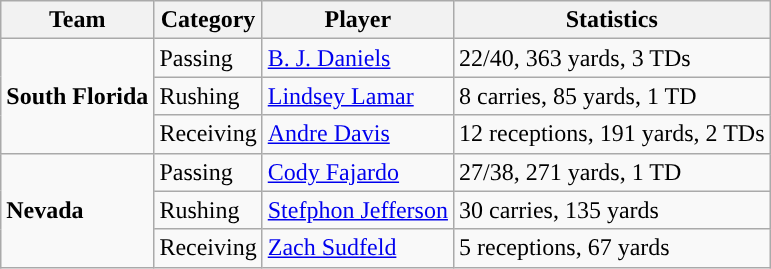<table class="wikitable" style="float: left;">
<tr>
<th>Team</th>
<th>Category</th>
<th>Player</th>
<th>Statistics</th>
</tr>
<tr>
<td rowspan=3><strong>South Florida</strong></td>
<td>Passing</td>
<td><a href='#'>B. J. Daniels</a></td>
<td>22/40, 363 yards, 3 TDs</td>
</tr>
<tr>
<td>Rushing</td>
<td><a href='#'>Lindsey Lamar</a></td>
<td>8 carries, 85 yards, 1 TD</td>
</tr>
<tr>
<td>Receiving</td>
<td><a href='#'>Andre Davis</a></td>
<td>12 receptions, 191 yards, 2 TDs</td>
</tr>
<tr>
<td rowspan=3><strong>Nevada</strong></td>
<td>Passing</td>
<td><a href='#'>Cody Fajardo</a></td>
<td>27/38, 271 yards, 1 TD</td>
</tr>
<tr>
<td>Rushing</td>
<td><a href='#'>Stefphon Jefferson</a></td>
<td>30 carries, 135 yards</td>
</tr>
<tr>
<td>Receiving</td>
<td><a href='#'>Zach Sudfeld</a></td>
<td>5 receptions, 67 yards</td>
</tr>
</table>
